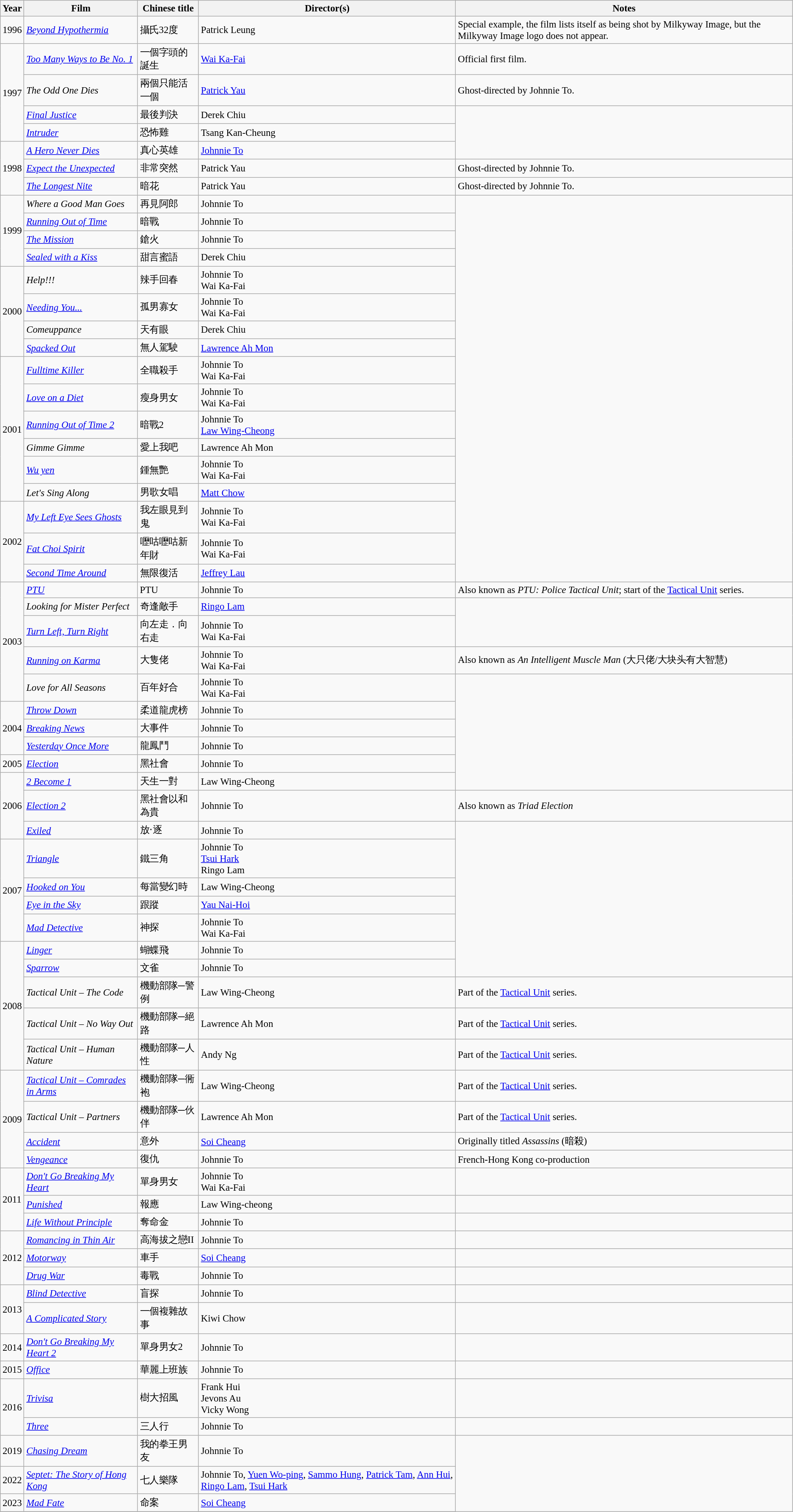<table class="wikitable sortable" style="font-size:95%;">
<tr>
<th>Year</th>
<th>Film</th>
<th>Chinese title</th>
<th>Director(s)</th>
<th>Notes</th>
</tr>
<tr>
<td>1996</td>
<td><em><a href='#'>Beyond Hypothermia</a></em></td>
<td>攝氏32度</td>
<td>Patrick Leung</td>
<td>Special example, the film lists itself as being shot by Milkyway Image, but the Milkyway Image logo does not appear.</td>
</tr>
<tr>
<td rowspan="4">1997</td>
<td><em><a href='#'>Too Many Ways to Be No. 1</a></em></td>
<td>一個字頭的誕生</td>
<td><a href='#'>Wai Ka-Fai</a></td>
<td>Official first film.</td>
</tr>
<tr>
<td><em>The Odd One Dies</em></td>
<td>兩個只能活一個</td>
<td><a href='#'>Patrick Yau</a></td>
<td>Ghost-directed by Johnnie To.</td>
</tr>
<tr>
<td><em><a href='#'>Final Justice</a></em></td>
<td>最後判決</td>
<td>Derek Chiu</td>
</tr>
<tr>
<td><em><a href='#'>Intruder</a></em></td>
<td>恐怖雞</td>
<td>Tsang Kan-Cheung</td>
</tr>
<tr>
<td rowspan="3">1998</td>
<td><em><a href='#'>A Hero Never Dies</a></em></td>
<td>真心英雄</td>
<td><a href='#'>Johnnie To</a></td>
</tr>
<tr>
<td><em><a href='#'>Expect the Unexpected</a></em></td>
<td>非常突然</td>
<td>Patrick Yau</td>
<td>Ghost-directed by Johnnie To.</td>
</tr>
<tr>
<td><em><a href='#'>The Longest Nite</a></em></td>
<td>暗花</td>
<td>Patrick Yau</td>
<td>Ghost-directed by Johnnie To.</td>
</tr>
<tr>
<td rowspan="4">1999</td>
<td><em>Where a Good Man Goes</em></td>
<td>再見阿郎</td>
<td>Johnnie To</td>
</tr>
<tr>
<td><em><a href='#'>Running Out of Time</a></em></td>
<td>暗戰</td>
<td>Johnnie To</td>
</tr>
<tr>
<td><em><a href='#'>The Mission</a></em></td>
<td>鎗火</td>
<td>Johnnie To</td>
</tr>
<tr>
<td><em><a href='#'>Sealed with a Kiss</a></em></td>
<td>甜言蜜語</td>
<td>Derek Chiu</td>
</tr>
<tr>
<td rowspan="4">2000</td>
<td><em>Help!!!</em></td>
<td>辣手回春</td>
<td>Johnnie To<br>Wai Ka-Fai</td>
</tr>
<tr>
<td><em><a href='#'>Needing You...</a></em></td>
<td>孤男寡女</td>
<td>Johnnie To<br>Wai Ka-Fai</td>
</tr>
<tr>
<td><em>Comeuppance</em></td>
<td>天有眼</td>
<td>Derek Chiu</td>
</tr>
<tr>
<td><em><a href='#'>Spacked Out</a></em></td>
<td>無人駕駛</td>
<td><a href='#'>Lawrence Ah Mon</a></td>
</tr>
<tr>
<td rowspan="6">2001</td>
<td><em><a href='#'>Fulltime Killer</a></em></td>
<td>全職殺手</td>
<td>Johnnie To<br>Wai Ka-Fai</td>
</tr>
<tr>
<td><em><a href='#'>Love on a Diet</a></em></td>
<td>瘦身男女</td>
<td>Johnnie To<br>Wai Ka-Fai</td>
</tr>
<tr>
<td><em><a href='#'>Running Out of Time 2</a></em></td>
<td>暗戰2</td>
<td>Johnnie To<br><a href='#'>Law Wing-Cheong</a></td>
</tr>
<tr>
<td><em>Gimme Gimme</em></td>
<td>愛上我吧</td>
<td>Lawrence Ah Mon</td>
</tr>
<tr>
<td><em><a href='#'>Wu yen</a></em></td>
<td>鍾無艷</td>
<td>Johnnie To<br>Wai Ka-Fai</td>
</tr>
<tr>
<td><em>Let's Sing Along</em></td>
<td>男歌女唱</td>
<td><a href='#'>Matt Chow</a></td>
</tr>
<tr>
<td rowspan="3">2002</td>
<td><em><a href='#'>My Left Eye Sees Ghosts</a></em></td>
<td>我左眼見到鬼</td>
<td>Johnnie To<br>Wai Ka-Fai</td>
</tr>
<tr>
<td><em><a href='#'>Fat Choi Spirit</a></em></td>
<td>嚦咕嚦咕新年財</td>
<td>Johnnie To<br>Wai Ka-Fai</td>
</tr>
<tr>
<td><em><a href='#'>Second Time Around</a></em></td>
<td>無限復活</td>
<td><a href='#'>Jeffrey Lau</a></td>
</tr>
<tr>
<td rowspan="5">2003</td>
<td><em><a href='#'>PTU</a></em></td>
<td>PTU</td>
<td>Johnnie To</td>
<td>Also known as <em>PTU: Police Tactical Unit</em>; start of the <a href='#'>Tactical Unit</a> series.</td>
</tr>
<tr>
<td><em>Looking for Mister Perfect</em></td>
<td>奇逢敵手</td>
<td><a href='#'>Ringo Lam</a></td>
</tr>
<tr>
<td><em><a href='#'>Turn Left, Turn Right</a></em></td>
<td>向左走．向右走</td>
<td>Johnnie To<br>Wai Ka-Fai</td>
</tr>
<tr>
<td><em><a href='#'>Running on Karma</a></em></td>
<td>大隻佬</td>
<td>Johnnie To<br>Wai Ka-Fai</td>
<td>Also known as <em>An Intelligent Muscle Man</em> (大只佬/大块头有大智慧)</td>
</tr>
<tr>
<td><em>Love for All Seasons</em></td>
<td>百年好合</td>
<td>Johnnie To<br>Wai Ka-Fai</td>
</tr>
<tr>
<td rowspan="3">2004</td>
<td><em><a href='#'>Throw Down</a></em></td>
<td>柔道龍虎榜</td>
<td>Johnnie To</td>
</tr>
<tr>
<td><em><a href='#'>Breaking News</a></em></td>
<td>大事件</td>
<td>Johnnie To</td>
</tr>
<tr>
<td><em><a href='#'>Yesterday Once More</a></em></td>
<td>龍鳳鬥</td>
<td>Johnnie To</td>
</tr>
<tr>
<td>2005</td>
<td><em><a href='#'>Election</a></em></td>
<td>黑社會</td>
<td>Johnnie To</td>
</tr>
<tr>
<td rowspan="3">2006</td>
<td><em><a href='#'>2 Become 1</a></em></td>
<td>天生一對</td>
<td>Law Wing-Cheong</td>
</tr>
<tr>
<td><em><a href='#'>Election 2</a></em></td>
<td>黑社會以和為貴</td>
<td>Johnnie To</td>
<td>Also known as <em>Triad Election</em></td>
</tr>
<tr>
<td><em><a href='#'>Exiled</a></em></td>
<td>放‧逐</td>
<td>Johnnie To</td>
</tr>
<tr>
<td rowspan="4">2007</td>
<td><em><a href='#'>Triangle</a></em></td>
<td>鐵三角</td>
<td>Johnnie To<br><a href='#'>Tsui Hark</a><br>Ringo Lam</td>
</tr>
<tr>
<td><em><a href='#'>Hooked on You</a></em></td>
<td>每當變幻時</td>
<td>Law Wing-Cheong</td>
</tr>
<tr>
<td><em><a href='#'>Eye in the Sky</a></em></td>
<td>跟蹤</td>
<td><a href='#'>Yau Nai-Hoi</a></td>
</tr>
<tr>
<td><em><a href='#'>Mad Detective</a></em></td>
<td>神探</td>
<td>Johnnie To<br>Wai Ka-Fai</td>
</tr>
<tr>
<td rowspan="5">2008</td>
<td><em><a href='#'>Linger</a></em></td>
<td>蝴蝶飛</td>
<td>Johnnie To</td>
</tr>
<tr>
<td><em><a href='#'>Sparrow</a></em></td>
<td>文雀</td>
<td>Johnnie To</td>
</tr>
<tr>
<td><em>Tactical Unit – The Code</em></td>
<td>機動部隊─警例</td>
<td>Law Wing-Cheong</td>
<td>Part of the <a href='#'>Tactical Unit</a> series.</td>
</tr>
<tr>
<td><em>Tactical Unit – No Way Out</em></td>
<td>機動部隊─絕路</td>
<td>Lawrence Ah Mon</td>
<td>Part of the <a href='#'>Tactical Unit</a> series.</td>
</tr>
<tr>
<td><em>Tactical Unit – Human Nature</em></td>
<td>機動部隊─人性</td>
<td>Andy Ng</td>
<td>Part of the <a href='#'>Tactical Unit</a> series.</td>
</tr>
<tr>
<td rowspan="4">2009</td>
<td><em><a href='#'>Tactical Unit – Comrades in Arms</a></em></td>
<td>機動部隊─衕袍</td>
<td>Law Wing-Cheong</td>
<td>Part of the <a href='#'>Tactical Unit</a> series.</td>
</tr>
<tr>
<td><em>Tactical Unit – Partners</em></td>
<td>機動部隊─伙伴</td>
<td>Lawrence Ah Mon</td>
<td>Part of the <a href='#'>Tactical Unit</a> series.</td>
</tr>
<tr>
<td><em><a href='#'>Accident</a></em></td>
<td>意外</td>
<td><a href='#'>Soi Cheang</a></td>
<td>Originally titled <em>Assassins</em> (暗殺)</td>
</tr>
<tr>
<td><em><a href='#'>Vengeance</a></em></td>
<td>復仇</td>
<td>Johnnie To</td>
<td>French-Hong Kong co-production</td>
</tr>
<tr>
<td rowspan="3">2011</td>
<td><em><a href='#'>Don't Go Breaking My Heart</a></em></td>
<td>單身男女</td>
<td>Johnnie To<br>Wai Ka-Fai</td>
<td></td>
</tr>
<tr>
<td><em><a href='#'>Punished</a></em></td>
<td>報應</td>
<td>Law Wing-cheong</td>
<td></td>
</tr>
<tr>
<td><em><a href='#'>Life Without Principle</a></em></td>
<td>奪命金</td>
<td>Johnnie To</td>
<td></td>
</tr>
<tr>
<td rowspan=3>2012</td>
<td><em><a href='#'>Romancing in Thin Air</a></em></td>
<td>高海拔之戀II</td>
<td>Johnnie To</td>
<td></td>
</tr>
<tr>
<td><em><a href='#'>Motorway</a></em></td>
<td>車手</td>
<td><a href='#'>Soi Cheang</a></td>
<td></td>
</tr>
<tr>
<td><em><a href='#'>Drug War</a></em></td>
<td>毒戰</td>
<td>Johnnie To</td>
<td></td>
</tr>
<tr>
<td rowspan="2">2013</td>
<td><em><a href='#'>Blind Detective</a></em></td>
<td>盲探</td>
<td>Johnnie To</td>
<td></td>
</tr>
<tr>
<td><em><a href='#'>A Complicated Story</a></em></td>
<td>一個複雜故事</td>
<td>Kiwi Chow</td>
<td></td>
</tr>
<tr>
<td>2014</td>
<td><em><a href='#'>Don't Go Breaking My Heart 2</a></em></td>
<td>單身男女2</td>
<td>Johnnie To</td>
<td></td>
</tr>
<tr>
<td>2015</td>
<td><a href='#'><em>Office</em></a></td>
<td>華麗上班族</td>
<td>Johnnie To</td>
<td></td>
</tr>
<tr>
<td rowspan="2">2016</td>
<td><em><a href='#'>Trivisa</a></em></td>
<td>樹大招風</td>
<td>Frank Hui <br> Jevons Au <br>Vicky Wong</td>
<td></td>
</tr>
<tr>
<td><a href='#'><em>Three</em></a></td>
<td>三人行</td>
<td>Johnnie To</td>
<td></td>
</tr>
<tr>
<td>2019</td>
<td><em><a href='#'>Chasing Dream</a></em></td>
<td>我的拳王男友</td>
<td>Johnnie To</td>
</tr>
<tr>
<td>2022</td>
<td><em><a href='#'>Septet: The Story of Hong Kong</a></em></td>
<td>七人樂隊</td>
<td>Johnnie To, <a href='#'>Yuen Wo-ping</a>, <a href='#'>Sammo Hung</a>, <a href='#'>Patrick Tam</a>, <a href='#'>Ann Hui</a>, <a href='#'>Ringo Lam</a>, <a href='#'>Tsui Hark</a></td>
</tr>
<tr>
<td>2023</td>
<td><em><a href='#'>Mad Fate</a></em></td>
<td>命案</td>
<td><a href='#'>Soi Cheang</a></td>
</tr>
<tr>
</tr>
</table>
